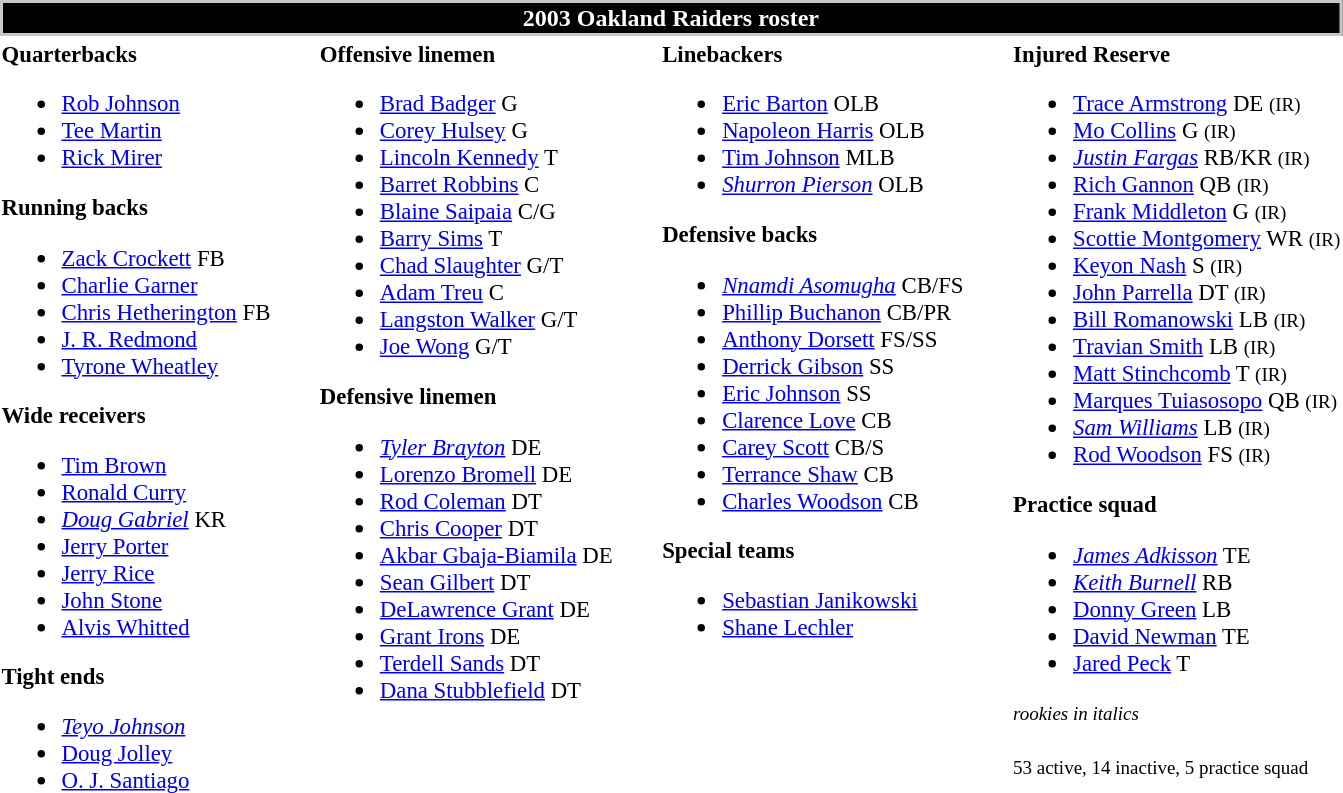<table class="toccolours" style="text-align: left;">
<tr>
<th colspan="7" style="background:black; color:white; border:2px solid #c4c8cb; text-align:center;">2003 Oakland Raiders roster</th>
</tr>
<tr>
<td style="font-size:95%; vertical-align:top;"><strong>Quarterbacks</strong><br><ul><li> <a href='#'>Rob Johnson</a></li><li> <a href='#'>Tee Martin</a></li><li> <a href='#'>Rick Mirer</a></li></ul><strong>Running backs</strong><ul><li> <a href='#'>Zack Crockett</a> FB</li><li> <a href='#'>Charlie Garner</a></li><li> <a href='#'>Chris Hetherington</a> FB</li><li> <a href='#'>J. R. Redmond</a></li><li> <a href='#'>Tyrone Wheatley</a></li></ul><strong>Wide receivers</strong><ul><li> <a href='#'>Tim Brown</a></li><li> <a href='#'>Ronald Curry</a></li><li> <em><a href='#'>Doug Gabriel</a></em> KR</li><li> <a href='#'>Jerry Porter</a></li><li> <a href='#'>Jerry Rice</a></li><li> <a href='#'>John Stone</a></li><li> <a href='#'>Alvis Whitted</a></li></ul><strong>Tight ends</strong><ul><li> <em><a href='#'>Teyo Johnson</a></em></li><li> <a href='#'>Doug Jolley</a></li><li> <a href='#'>O. J. Santiago</a></li></ul></td>
<td style="width: 25px;"></td>
<td style="font-size:95%; vertical-align:top;"><strong>Offensive linemen</strong><br><ul><li> <a href='#'>Brad Badger</a> G</li><li> <a href='#'>Corey Hulsey</a> G</li><li> <a href='#'>Lincoln Kennedy</a> T</li><li> <a href='#'>Barret Robbins</a> C</li><li> <a href='#'>Blaine Saipaia</a> C/G</li><li> <a href='#'>Barry Sims</a> T</li><li> <a href='#'>Chad Slaughter</a> G/T</li><li> <a href='#'>Adam Treu</a> C</li><li> <a href='#'>Langston Walker</a> G/T</li><li> <a href='#'>Joe Wong</a> G/T</li></ul><strong>Defensive linemen</strong><ul><li> <em><a href='#'>Tyler Brayton</a></em> DE</li><li> <a href='#'>Lorenzo Bromell</a> DE</li><li> <a href='#'>Rod Coleman</a> DT</li><li> <a href='#'>Chris Cooper</a> DT</li><li> <a href='#'>Akbar Gbaja-Biamila</a> DE</li><li> <a href='#'>Sean Gilbert</a> DT</li><li> <a href='#'>DeLawrence Grant</a> DE</li><li> <a href='#'>Grant Irons</a> DE</li><li> <a href='#'>Terdell Sands</a> DT</li><li> <a href='#'>Dana Stubblefield</a> DT</li></ul></td>
<td style="width: 25px;"></td>
<td style="font-size:95%; vertical-align:top;"><strong>Linebackers</strong><br><ul><li> <a href='#'>Eric Barton</a> OLB</li><li> <a href='#'>Napoleon Harris</a> OLB</li><li> <a href='#'>Tim Johnson</a> MLB</li><li> <em><a href='#'>Shurron Pierson</a></em> OLB</li></ul><strong>Defensive backs</strong><ul><li> <em><a href='#'>Nnamdi Asomugha</a></em> CB/FS</li><li> <a href='#'>Phillip Buchanon</a> CB/PR</li><li> <a href='#'>Anthony Dorsett</a> FS/SS</li><li> <a href='#'>Derrick Gibson</a> SS</li><li> <a href='#'>Eric Johnson</a> SS</li><li> <a href='#'>Clarence Love</a> CB</li><li> <a href='#'>Carey Scott</a> CB/S</li><li> <a href='#'>Terrance Shaw</a> CB</li><li> <a href='#'>Charles Woodson</a> CB</li></ul><strong>Special teams</strong><ul><li> <a href='#'>Sebastian Janikowski</a></li><li> <a href='#'>Shane Lechler</a></li></ul></td>
<td style="width: 25px;"></td>
<td style="font-size:95%; vertical-align:top;"><strong>Injured Reserve</strong><br><ul><li> <a href='#'>Trace Armstrong</a> DE <small>(IR)</small> </li><li> <a href='#'>Mo Collins</a> G <small>(IR)</small> </li><li> <em><a href='#'>Justin Fargas</a></em> RB/KR <small>(IR)</small> </li><li> <a href='#'>Rich Gannon</a> QB <small>(IR)</small> </li><li> <a href='#'>Frank Middleton</a> G <small>(IR)</small> </li><li> <a href='#'>Scottie Montgomery</a> WR <small>(IR)</small> </li><li> <a href='#'>Keyon Nash</a> S <small>(IR)</small> </li><li> <a href='#'>John Parrella</a> DT <small>(IR)</small> </li><li> <a href='#'>Bill Romanowski</a> LB <small>(IR)</small> </li><li> <a href='#'>Travian Smith</a> LB <small>(IR)</small> </li><li> <a href='#'>Matt Stinchcomb</a> T <small>(IR)</small> </li><li> <a href='#'>Marques Tuiasosopo</a> QB <small>(IR)</small> </li><li> <em><a href='#'>Sam Williams</a></em> LB <small>(IR)</small> </li><li> <a href='#'>Rod Woodson</a> FS <small>(IR)</small> </li></ul><strong>Practice squad</strong><ul><li> <em><a href='#'>James Adkisson</a></em> TE</li><li>	<em><a href='#'>Keith Burnell</a></em> RB</li><li> <a href='#'>Donny Green</a> LB</li><li> <a href='#'>David Newman</a> TE</li><li> <a href='#'>Jared Peck</a> T</li></ul><small><em>rookies in italics</em><br></small><br><small>53 active, 14 inactive, 5 practice squad</small></td>
</tr>
<tr>
</tr>
</table>
